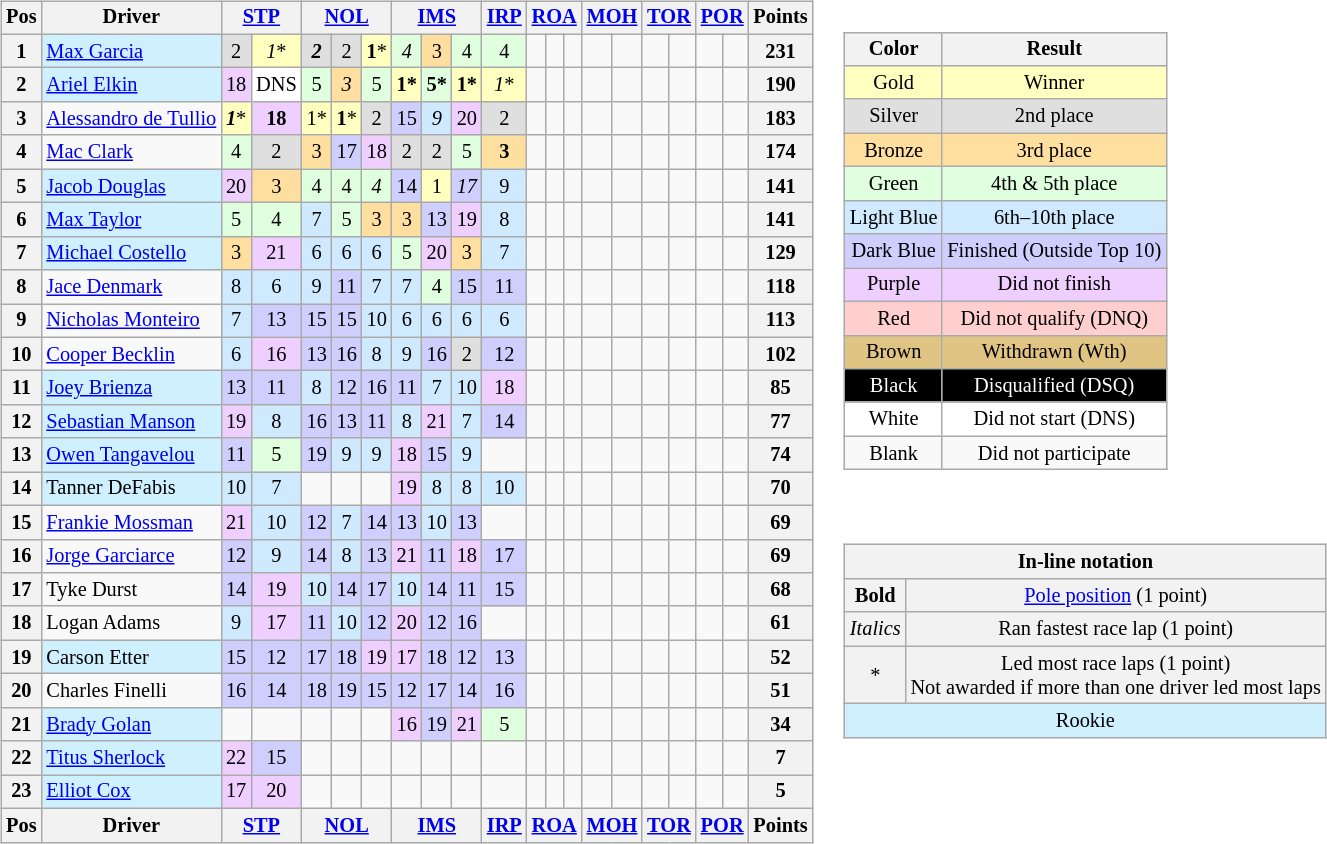<table>
<tr>
<td valign="top"><br><table class="wikitable" style="font-size:85%; text-align:center">
<tr>
<th valign="middle">Pos</th>
<th valign="middle">Driver</th>
<th colspan="2"><a href='#'>STP</a></th>
<th colspan="3"><a href='#'>NOL</a></th>
<th colspan="3"><a href='#'>IMS</a></th>
<th><a href='#'>IRP</a></th>
<th colspan="3"><a href='#'>ROA</a></th>
<th colspan="2"><a href='#'>MOH</a></th>
<th colspan="2"><a href='#'>TOR</a></th>
<th colspan="2"><a href='#'>POR</a></th>
<th valign="middle">Points</th>
</tr>
<tr>
<th>1</th>
<td align="left" style="background:#CEF0FF;"> <a href='#'>Max Garcia</a></td>
<td style="background:#DFDFDF;">2</td>
<td style="background:#FFFFBF;"><em>1</em>*</td>
<td style="background:#DFDFDF;"><strong><em>2</em></strong></td>
<td style="background:#DFDFDF;">2</td>
<td style="background:#FFFFBF;"><strong>1</strong>*</td>
<td style="background:#DFFFDF;"><em>4</em></td>
<td style="background:#FFDF9F;">3</td>
<td style="background:#DFFFDF;">4</td>
<td style="background:#DFFFDF;">4</td>
<td></td>
<td></td>
<td></td>
<td></td>
<td></td>
<td></td>
<td></td>
<td></td>
<td></td>
<th>231</th>
</tr>
<tr>
<th>2</th>
<td align="left" style="background:#CEF0FF;"> <a href='#'>Ariel Elkin</a></td>
<td style="background:#EFCFFF;">18</td>
<td style="background:#FFFFFF;">DNS</td>
<td style="background:#DFFFDF;">5</td>
<td style="background:#FFDF9F;"><em>3</em></td>
<td style="background:#DFFFDF;">5</td>
<td style="background:#FFFFBF;"><strong>1*</strong></td>
<td style="background:#DFFFDF;"><strong>5*</strong></td>
<td style="background:#FFFFBF;"><strong>1*</strong></td>
<td style="background:#FFFFBF;"><em>1</em>*</td>
<td></td>
<td></td>
<td></td>
<td></td>
<td></td>
<td></td>
<td></td>
<td></td>
<td></td>
<th>190</th>
</tr>
<tr>
<th>3</th>
<td align="left" nowrap=""> <a href='#'>Alessandro de Tullio</a></td>
<td style="background:#FFFFBF;"><strong><em>1</em></strong>*</td>
<td style="background:#EFCFFF;"><strong>18</strong></td>
<td style="background:#FFFFBF;">1*</td>
<td style="background:#FFFFBF;"><strong>1</strong>*</td>
<td style="background:#DFDFDF;">2</td>
<td style="background:#CFCFFF;">15</td>
<td style="background:#CFEAFF;"><em>9</em></td>
<td style="background:#EFCFFF;">20</td>
<td style="background:#DFDFDF;">2</td>
<td></td>
<td></td>
<td></td>
<td></td>
<td></td>
<td></td>
<td></td>
<td></td>
<td></td>
<th>183</th>
</tr>
<tr>
<th>4</th>
<td align="left"> <a href='#'>Mac Clark</a></td>
<td style="background:#DFFFDF;">4</td>
<td style="background:#DFDFDF;">2</td>
<td style="background:#FFDF9F;">3</td>
<td style="background:#CFCFFF;">17</td>
<td style="background:#EFCFFF;">18</td>
<td style="background:#DFDFDF;">2</td>
<td style="background:#DFDFDF;">2</td>
<td style="background:#DFFFDF;">5</td>
<td style="background:#FFDF9F;"><strong>3</strong></td>
<td></td>
<td></td>
<td></td>
<td></td>
<td></td>
<td></td>
<td></td>
<td></td>
<td></td>
<th>174</th>
</tr>
<tr>
<th>5</th>
<td align="left" style="background:#CEF0FF;"> <a href='#'>Jacob Douglas</a></td>
<td style="background:#EFCFFF;">20</td>
<td style="background:#FFDF9F;">3</td>
<td style="background:#DFFFDF;">4</td>
<td style="background:#DFFFDF;">4</td>
<td style="background:#DFFFDF;"><em>4</em></td>
<td style="background:#CFCFFF;">14</td>
<td style="background:#FFFFBF;">1</td>
<td style="background:#CFCFFF;"><em>17</em></td>
<td style="background:#CFEAFF;">9</td>
<td></td>
<td></td>
<td></td>
<td></td>
<td></td>
<td></td>
<td></td>
<td></td>
<td></td>
<th>141</th>
</tr>
<tr>
<th>6</th>
<td align="left" style="background:#CEF0FF;"> <a href='#'>Max Taylor</a></td>
<td style="background:#DFFFDF;">5</td>
<td style="background:#DFFFDF;">4</td>
<td style="background:#CFEAFF;">7</td>
<td style="background:#DFFFDF;">5</td>
<td style="background:#FFDF9F;">3</td>
<td style="background:#FFDF9F;">3</td>
<td style="background:#CFCFFF;">13</td>
<td style="background:#EFCFFF;">19</td>
<td style="background:#CFEAFF;">8</td>
<td></td>
<td></td>
<td></td>
<td></td>
<td></td>
<td></td>
<td></td>
<td></td>
<td></td>
<th>141</th>
</tr>
<tr>
<th>7</th>
<td align="left" style="background:#CEF0FF;"> <a href='#'>Michael Costello</a></td>
<td style="background:#FFDF9F;">3</td>
<td style="background:#EFCFFF;">21</td>
<td style="background:#CFEAFF;">6</td>
<td style="background:#CFEAFF;">6</td>
<td style="background:#CFEAFF;">6</td>
<td style="background:#DFFFDF;">5</td>
<td style="background:#EFCFFF;">20</td>
<td style="background:#FFDF9F;">3</td>
<td style="background:#CFEAFF;">7</td>
<td></td>
<td></td>
<td></td>
<td></td>
<td></td>
<td></td>
<td></td>
<td></td>
<td></td>
<th>129</th>
</tr>
<tr>
<th>8</th>
<td align="left"> <a href='#'>Jace Denmark</a></td>
<td style="background:#CFEAFF;">8</td>
<td style="background:#CFEAFF;">6</td>
<td style="background:#CFEAFF;">9</td>
<td style="background:#CFCFFF;">11</td>
<td style="background:#CFEAFF;">7</td>
<td style="background:#CFEAFF;">7</td>
<td style="background:#DFFFDF;">4</td>
<td style="background:#CFCFFF;">15</td>
<td style="background:#CFCFFF;">11</td>
<td></td>
<td></td>
<td></td>
<td></td>
<td></td>
<td></td>
<td></td>
<td></td>
<td></td>
<th>118</th>
</tr>
<tr>
<th>9</th>
<td align="left"> <a href='#'>Nicholas Monteiro</a></td>
<td style="background:#CFEAFF;">7</td>
<td style="background:#CFCFFF;">13</td>
<td style="background:#CFCFFF;">15</td>
<td style="background:#CFCFFF;">15</td>
<td style="background:#CFEAFF;">10</td>
<td style="background:#CFEAFF;">6</td>
<td style="background:#CFEAFF;">6</td>
<td style="background:#CFEAFF;">6</td>
<td style="background:#CFEAFF;">6</td>
<td></td>
<td></td>
<td></td>
<td></td>
<td></td>
<td></td>
<td></td>
<td></td>
<td></td>
<th>113</th>
</tr>
<tr>
<th>10</th>
<td align="left"> <a href='#'>Cooper Becklin</a></td>
<td style="background:#CFEAFF;">6</td>
<td style="background:#EFCFFF;">16</td>
<td style="background:#CFCFFF;">13</td>
<td style="background:#CFCFFF;">16</td>
<td style="background:#CFEAFF;">8</td>
<td style="background:#CFEAFF;">9</td>
<td style="background:#CFCFFF;">16</td>
<td style="background:#DFDFDF;">2</td>
<td style="background:#CFCFFF;">12</td>
<td></td>
<td></td>
<td></td>
<td></td>
<td></td>
<td></td>
<td></td>
<td></td>
<td></td>
<th>102</th>
</tr>
<tr>
<th>11</th>
<td align="left" style="background:#CEF0FF;"> <a href='#'>Joey Brienza</a></td>
<td style="background:#CFCFFF;">13</td>
<td style="background:#CFCFFF;">11</td>
<td style="background:#CFEAFF;">8</td>
<td style="background:#CFCFFF;">12</td>
<td style="background:#CFCFFF;">16</td>
<td style="background:#CFCFFF;">11</td>
<td style="background:#CFEAFF;">7</td>
<td style="background:#CFEAFF;">10</td>
<td style="background:#EFCFFF;">18</td>
<td></td>
<td></td>
<td></td>
<td></td>
<td></td>
<td></td>
<td></td>
<td></td>
<td></td>
<th>85</th>
</tr>
<tr>
<th>12</th>
<td align="left" style="background:#CEF0FF;"> <a href='#'>Sebastian Manson</a></td>
<td style="background:#EFCFFF;">19</td>
<td style="background:#CFEAFF;">8</td>
<td style="background:#CFCFFF;">16</td>
<td style="background:#CFCFFF;">13</td>
<td style="background:#CFCFFF;">11</td>
<td style="background:#CFEAFF;">8</td>
<td style="background:#EFCFFF;">21</td>
<td style="background:#CFEAFF;">7</td>
<td style="background:#CFCFFF;">14</td>
<td></td>
<td></td>
<td></td>
<td></td>
<td></td>
<td></td>
<td></td>
<td></td>
<td></td>
<th>77</th>
</tr>
<tr>
<th>13</th>
<td align="left" style="background:#CEF0FF;"> <a href='#'>Owen Tangavelou</a></td>
<td style="background:#CFCFFF;">11</td>
<td style="background:#DFFFDF;">5</td>
<td style="background:#CFCFFF;">19</td>
<td style="background:#CFEAFF;">9</td>
<td style="background:#CFEAFF;">9</td>
<td style="background:#EFCFFF;">18</td>
<td style="background:#CFCFFF;">15</td>
<td style="background:#CFEAFF;">9</td>
<td></td>
<td></td>
<td></td>
<td></td>
<td></td>
<td></td>
<td></td>
<td></td>
<td></td>
<td></td>
<th>74</th>
</tr>
<tr>
<th>14</th>
<td align="left" style="background:#CEF0FF;"> Tanner DeFabis</td>
<td style="background:#CFEAFF;">10</td>
<td style="background:#CFEAFF;">7</td>
<td></td>
<td></td>
<td></td>
<td style="background:#EFCFFF;">19</td>
<td style="background:#CFEAFF;">8</td>
<td style="background:#CFEAFF;">8</td>
<td style="background:#CFEAFF;">10</td>
<td></td>
<td></td>
<td></td>
<td></td>
<td></td>
<td></td>
<td></td>
<td></td>
<td></td>
<th>70</th>
</tr>
<tr>
<th>15</th>
<td align="left"> <a href='#'>Frankie Mossman</a></td>
<td style="background:#EFCFFF;">21</td>
<td style="background:#CFEAFF;">10</td>
<td style="background:#CFCFFF;">12</td>
<td style="background:#CFEAFF;">7</td>
<td style="background:#CFCFFF;">14</td>
<td style="background:#CFCFFF;">13</td>
<td style="background:#CFEAFF;">10</td>
<td style="background:#CFCFFF;">13</td>
<td></td>
<td></td>
<td></td>
<td></td>
<td></td>
<td></td>
<td></td>
<td></td>
<td></td>
<td></td>
<th>69</th>
</tr>
<tr>
<th>16</th>
<td align="left"> <a href='#'>Jorge Garciarce</a></td>
<td style="background:#CFCFFF;">12</td>
<td style="background:#CFEAFF;">9</td>
<td style="background:#CFCFFF;">14</td>
<td style="background:#CFEAFF;">8</td>
<td style="background:#CFCFFF;">13</td>
<td style="background:#EFCFFF;">21</td>
<td style="background:#CFCFFF;">11</td>
<td style="background:#EFCFFF;">18</td>
<td style="background:#CFCFFF;">17</td>
<td></td>
<td></td>
<td></td>
<td></td>
<td></td>
<td></td>
<td></td>
<td></td>
<td></td>
<th>69</th>
</tr>
<tr>
<th>17</th>
<td align="left"> Tyke Durst</td>
<td style="background:#CFCFFF;">14</td>
<td style="background:#EFCFFF;">19</td>
<td style="background:#CFEAFF;">10</td>
<td style="background:#CFCFFF;">14</td>
<td style="background:#CFCFFF;">17</td>
<td style="background:#CFEAFF;">10</td>
<td style="background:#CFCFFF;">14</td>
<td style="background:#CFCFFF;">11</td>
<td style="background:#CFCFFF;">15</td>
<td></td>
<td></td>
<td></td>
<td></td>
<td></td>
<td></td>
<td></td>
<td></td>
<td></td>
<th>68</th>
</tr>
<tr>
<th>18</th>
<td align="left"> Logan Adams</td>
<td style="background:#CFEAFF;">9</td>
<td style="background:#EFCFFF;">17</td>
<td style="background:#CFCFFF;">11</td>
<td style="background:#CFEAFF;">10</td>
<td style="background:#CFCFFF;">12</td>
<td style="background:#EFCFFF;">20</td>
<td style="background:#CFCFFF;">12</td>
<td style="background:#CFCFFF;">16</td>
<td></td>
<td></td>
<td></td>
<td></td>
<td></td>
<td></td>
<td></td>
<td></td>
<td></td>
<td></td>
<th>61</th>
</tr>
<tr>
<th>19</th>
<td align="left" style="background:#CEF0FF;"> Carson Etter</td>
<td style="background:#CFCFFF;">15</td>
<td style="background:#CFCFFF;">12</td>
<td style="background:#CFCFFF;">17</td>
<td style="background:#CFCFFF;">18</td>
<td style="background:#EFCFFF;">19</td>
<td style="background:#EFCFFF;">17</td>
<td style="background:#CFCFFF;">18</td>
<td style="background:#CFCFFF;">12</td>
<td style="background:#CFCFFF;">13</td>
<td></td>
<td></td>
<td></td>
<td></td>
<td></td>
<td></td>
<td></td>
<td></td>
<td></td>
<th>52</th>
</tr>
<tr>
<th>20</th>
<td align="left"> Charles Finelli</td>
<td style="background:#CFCFFF;">16</td>
<td style="background:#CFCFFF;">14</td>
<td style="background:#CFCFFF;">18</td>
<td style="background:#CFCFFF;">19</td>
<td style="background:#CFCFFF;">15</td>
<td style="background:#CFCFFF;">12</td>
<td style="background:#CFCFFF;">17</td>
<td style="background:#CFCFFF;">14</td>
<td style="background:#CFCFFF;">16</td>
<td></td>
<td></td>
<td></td>
<td></td>
<td></td>
<td></td>
<td></td>
<td></td>
<td></td>
<th>51</th>
</tr>
<tr>
<th>21</th>
<td align="left" style="background:#CEF0FF;"> <a href='#'>Brady Golan</a></td>
<td></td>
<td></td>
<td></td>
<td></td>
<td></td>
<td style="background:#EFCFFF;">16</td>
<td style="background:#CFCFFF;">19</td>
<td style="background:#EFCFFF;">21</td>
<td style="background:#DFFFDF;">5</td>
<td></td>
<td></td>
<td></td>
<td></td>
<td></td>
<td></td>
<td></td>
<td></td>
<td></td>
<th>34</th>
</tr>
<tr>
<th>22</th>
<td align="left" style="background:#CEF0FF;"> <a href='#'>Titus Sherlock</a></td>
<td style="background:#EFCFFF;">22</td>
<td style="background:#CFCFFF;">15</td>
<td></td>
<td></td>
<td></td>
<td></td>
<td></td>
<td></td>
<td></td>
<td></td>
<td></td>
<td></td>
<td></td>
<td></td>
<td></td>
<td></td>
<td></td>
<td></td>
<th>7</th>
</tr>
<tr>
<th>23</th>
<td align="left" style="background:#CEF0FF;"> <a href='#'>Elliot Cox</a></td>
<td style="background:#EFCFFF;">17</td>
<td style="background:#EFCFFF;">20</td>
<td></td>
<td></td>
<td></td>
<td></td>
<td></td>
<td></td>
<td></td>
<td></td>
<td></td>
<td></td>
<td></td>
<td></td>
<td></td>
<td></td>
<td></td>
<td></td>
<th>5</th>
</tr>
<tr>
<th>Pos</th>
<th>Driver</th>
<th colspan="2"><a href='#'>STP</a></th>
<th colspan="3"><a href='#'>NOL</a></th>
<th colspan="3"><a href='#'>IMS</a></th>
<th><a href='#'>IRP</a></th>
<th colspan="3"><a href='#'>ROA</a></th>
<th colspan="2"><a href='#'>MOH</a></th>
<th colspan="2"><a href='#'>TOR</a></th>
<th colspan="2"><a href='#'>POR</a></th>
<th>Points</th>
</tr>
</table>
</td>
<td valign="top"><br><table>
<tr>
<td><br><table class="wikitable" style="margin-right:0; font-size:85%; text-align:center;">
<tr>
<th>Color</th>
<th>Result</th>
</tr>
<tr style="background:#FFFFBF;">
<td>Gold</td>
<td>Winner</td>
</tr>
<tr style="background:#DFDFDF;">
<td>Silver</td>
<td>2nd place</td>
</tr>
<tr style="background:#FFDF9F;">
<td>Bronze</td>
<td>3rd place</td>
</tr>
<tr style="background:#DFFFDF;">
<td>Green</td>
<td>4th & 5th place</td>
</tr>
<tr style="background:#CFEAFF;">
<td>Light Blue</td>
<td>6th–10th place</td>
</tr>
<tr style="background:#CFCFFF;">
<td>Dark Blue</td>
<td>Finished (Outside Top 10)</td>
</tr>
<tr style="background:#EFCFFF;">
<td>Purple</td>
<td>Did not finish</td>
</tr>
<tr style="background:#FFCFCF;">
<td>Red</td>
<td>Did not qualify (DNQ)</td>
</tr>
<tr style="background:#DFC484;">
<td>Brown</td>
<td>Withdrawn (Wth)</td>
</tr>
<tr style="background:#000000; color:white;">
<td>Black</td>
<td>Disqualified (DSQ)</td>
</tr>
<tr style="background:#FFFFFF;">
<td>White</td>
<td>Did not start (DNS)</td>
</tr>
<tr>
<td>Blank</td>
<td>Did not participate</td>
</tr>
</table>
</td>
</tr>
<tr>
<td><br><table class="wikitable" style="margin-right:0; font-size:85%; text-align:center;">
<tr>
<td colspan="2" align="center" style="background:#F2F2F2;"><strong>In-line notation</strong></td>
</tr>
<tr>
<td align="center" style="background:#F2F2F2;"><strong>Bold</strong></td>
<td align="center" style="background:#F2F2F2;"><a href='#'>Pole position</a> (1 point)</td>
</tr>
<tr>
<td align="center" style="background:#F2F2F2;"><em>Italics</em></td>
<td align="center" style="background:#F2F2F2;">Ran fastest race lap (1 point)</td>
</tr>
<tr>
<td align="center" style="background:#F2F2F2;">*</td>
<td align="center" style="background:#F2F2F2;">Led most race laps (1 point)<br>Not awarded if more than one driver led most laps</td>
</tr>
<tr>
<td colspan="2" align="center" style="background:#CEF0FF;">Rookie</td>
</tr>
</table>
</td>
</tr>
</table>
</td>
</tr>
</table>
